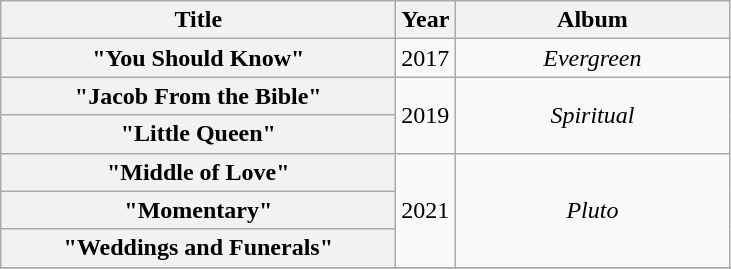<table class="wikitable plainrowheaders" style="text-align:center;" border="1">
<tr>
<th scope="col" style="width:16em;">Title</th>
<th scope="col" style="width:1em;">Year</th>
<th scope="col" style="width:11em;">Album</th>
</tr>
<tr>
<th scope="row">"You Should Know"</th>
<td>2017</td>
<td><em>Evergreen</em></td>
</tr>
<tr>
<th scope="row">"Jacob From the Bible"</th>
<td rowspan="2">2019</td>
<td rowspan="2"><em>Spiritual</em></td>
</tr>
<tr>
<th scope="row">"Little Queen"</th>
</tr>
<tr>
<th scope="row">"Middle of Love"</th>
<td rowspan="3">2021</td>
<td rowspan="3"><em>Pluto</em></td>
</tr>
<tr>
<th scope="row">"Momentary"</th>
</tr>
<tr>
<th scope="row">"Weddings and Funerals"</th>
</tr>
<tr>
</tr>
</table>
